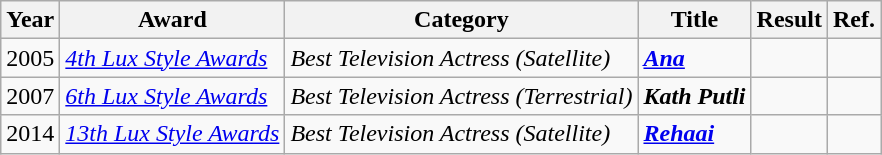<table class="wikitable">
<tr>
<th>Year</th>
<th>Award</th>
<th>Category</th>
<th>Title</th>
<th>Result</th>
<th>Ref.</th>
</tr>
<tr>
<td>2005</td>
<td><em><a href='#'>4th Lux Style Awards</a></em></td>
<td><em>Best Television Actress (Satellite)</em></td>
<td><strong><em><a href='#'>Ana</a></em></strong></td>
<td></td>
<td></td>
</tr>
<tr>
<td>2007</td>
<td><em><a href='#'>6th Lux Style Awards</a></em></td>
<td><em>Best Television Actress (Terrestrial)</em></td>
<td><strong><em>Kath Putli</em></strong></td>
<td></td>
<td></td>
</tr>
<tr>
<td>2014</td>
<td><em><a href='#'>13th Lux Style Awards</a></em></td>
<td><em>Best Television Actress (Satellite)</em></td>
<td><strong><em><a href='#'>Rehaai</a></em></strong></td>
<td></td>
<td></td>
</tr>
</table>
